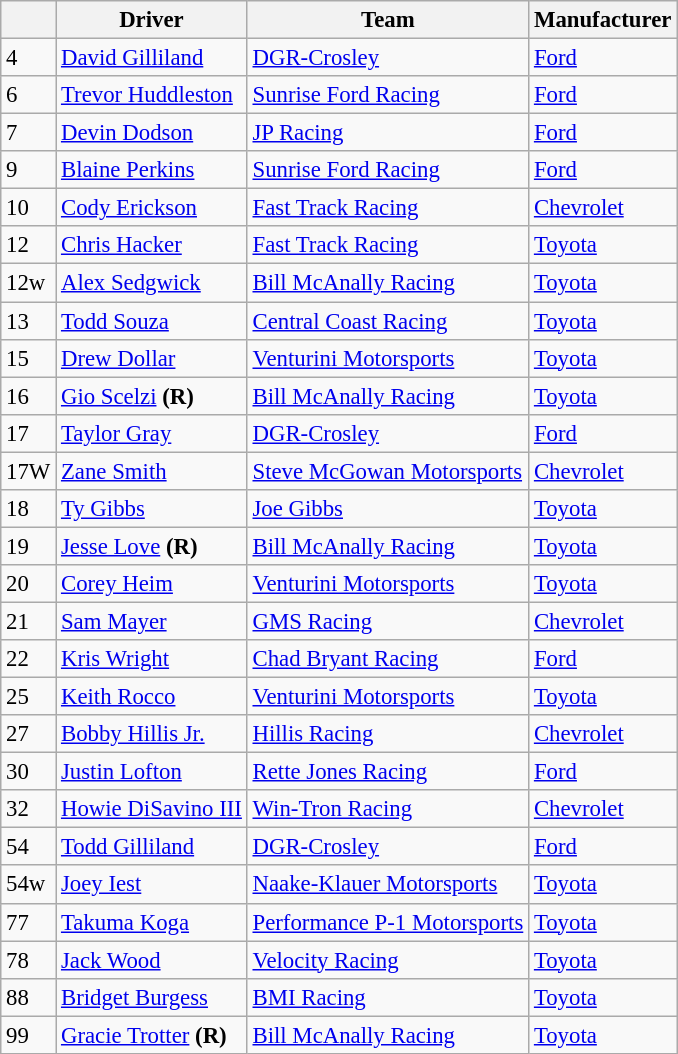<table class="wikitable" style="font-size: 95%;">
<tr>
<th></th>
<th>Driver</th>
<th>Team</th>
<th>Manufacturer</th>
</tr>
<tr>
<td>4</td>
<td><a href='#'>David Gilliland</a></td>
<td><a href='#'>DGR-Crosley</a></td>
<td><a href='#'>Ford</a></td>
</tr>
<tr>
<td>6</td>
<td><a href='#'>Trevor Huddleston</a></td>
<td><a href='#'>Sunrise Ford Racing</a></td>
<td><a href='#'>Ford</a></td>
</tr>
<tr>
<td>7</td>
<td><a href='#'>Devin Dodson</a></td>
<td><a href='#'>JP Racing</a></td>
<td><a href='#'>Ford</a></td>
</tr>
<tr>
<td>9</td>
<td><a href='#'>Blaine Perkins</a></td>
<td><a href='#'>Sunrise Ford Racing</a></td>
<td><a href='#'>Ford</a></td>
</tr>
<tr>
<td>10</td>
<td><a href='#'>Cody Erickson</a></td>
<td><a href='#'>Fast Track Racing</a></td>
<td><a href='#'>Chevrolet</a></td>
</tr>
<tr>
<td>12</td>
<td><a href='#'>Chris Hacker</a></td>
<td><a href='#'>Fast Track Racing</a></td>
<td><a href='#'>Toyota</a></td>
</tr>
<tr>
<td>12w</td>
<td><a href='#'>Alex Sedgwick</a></td>
<td><a href='#'>Bill McAnally Racing</a></td>
<td><a href='#'>Toyota</a></td>
</tr>
<tr>
<td>13</td>
<td><a href='#'>Todd Souza</a></td>
<td><a href='#'>Central Coast Racing</a></td>
<td><a href='#'>Toyota</a></td>
</tr>
<tr>
<td>15</td>
<td><a href='#'>Drew Dollar</a></td>
<td><a href='#'>Venturini Motorsports</a></td>
<td><a href='#'>Toyota</a></td>
</tr>
<tr>
<td>16</td>
<td><a href='#'>Gio Scelzi</a> <strong>(R)</strong></td>
<td><a href='#'>Bill McAnally Racing</a></td>
<td><a href='#'>Toyota</a></td>
</tr>
<tr>
<td>17</td>
<td><a href='#'>Taylor Gray</a></td>
<td><a href='#'>DGR-Crosley</a></td>
<td><a href='#'>Ford</a></td>
</tr>
<tr>
<td>17W</td>
<td><a href='#'>Zane Smith</a></td>
<td><a href='#'>Steve McGowan Motorsports</a></td>
<td><a href='#'>Chevrolet</a></td>
</tr>
<tr>
<td>18</td>
<td><a href='#'>Ty Gibbs</a></td>
<td><a href='#'>Joe Gibbs</a></td>
<td><a href='#'>Toyota</a></td>
</tr>
<tr>
<td>19</td>
<td><a href='#'>Jesse Love</a> <strong>(R)</strong></td>
<td><a href='#'>Bill McAnally Racing</a></td>
<td><a href='#'>Toyota</a></td>
</tr>
<tr>
<td>20</td>
<td><a href='#'>Corey Heim</a></td>
<td><a href='#'>Venturini Motorsports</a></td>
<td><a href='#'>Toyota</a></td>
</tr>
<tr>
<td>21</td>
<td><a href='#'>Sam Mayer</a></td>
<td><a href='#'>GMS Racing</a></td>
<td><a href='#'>Chevrolet</a></td>
</tr>
<tr>
<td>22</td>
<td><a href='#'>Kris Wright</a></td>
<td><a href='#'>Chad Bryant Racing</a></td>
<td><a href='#'>Ford</a></td>
</tr>
<tr>
<td>25</td>
<td><a href='#'>Keith Rocco</a></td>
<td><a href='#'>Venturini Motorsports</a></td>
<td><a href='#'>Toyota</a></td>
</tr>
<tr>
<td>27</td>
<td><a href='#'>Bobby Hillis Jr.</a></td>
<td><a href='#'>Hillis Racing</a></td>
<td><a href='#'>Chevrolet</a></td>
</tr>
<tr>
<td>30</td>
<td><a href='#'>Justin Lofton</a></td>
<td><a href='#'>Rette Jones Racing</a></td>
<td><a href='#'>Ford</a></td>
</tr>
<tr>
<td>32</td>
<td><a href='#'>Howie DiSavino III</a></td>
<td><a href='#'>Win-Tron Racing</a></td>
<td><a href='#'>Chevrolet</a></td>
</tr>
<tr>
<td>54</td>
<td><a href='#'>Todd Gilliland</a></td>
<td><a href='#'>DGR-Crosley</a></td>
<td><a href='#'>Ford</a></td>
</tr>
<tr>
<td>54w</td>
<td><a href='#'>Joey Iest</a></td>
<td><a href='#'>Naake-Klauer Motorsports</a></td>
<td><a href='#'>Toyota</a></td>
</tr>
<tr>
<td>77</td>
<td><a href='#'>Takuma Koga</a></td>
<td><a href='#'>Performance P-1 Motorsports</a></td>
<td><a href='#'>Toyota</a></td>
</tr>
<tr>
<td>78</td>
<td><a href='#'>Jack Wood</a></td>
<td><a href='#'>Velocity Racing</a></td>
<td><a href='#'>Toyota</a></td>
</tr>
<tr>
<td>88</td>
<td><a href='#'>Bridget Burgess</a></td>
<td><a href='#'>BMI Racing</a></td>
<td><a href='#'>Toyota</a></td>
</tr>
<tr>
<td>99</td>
<td><a href='#'>Gracie Trotter</a> <strong>(R)</strong></td>
<td><a href='#'>Bill McAnally Racing</a></td>
<td><a href='#'>Toyota</a></td>
</tr>
</table>
